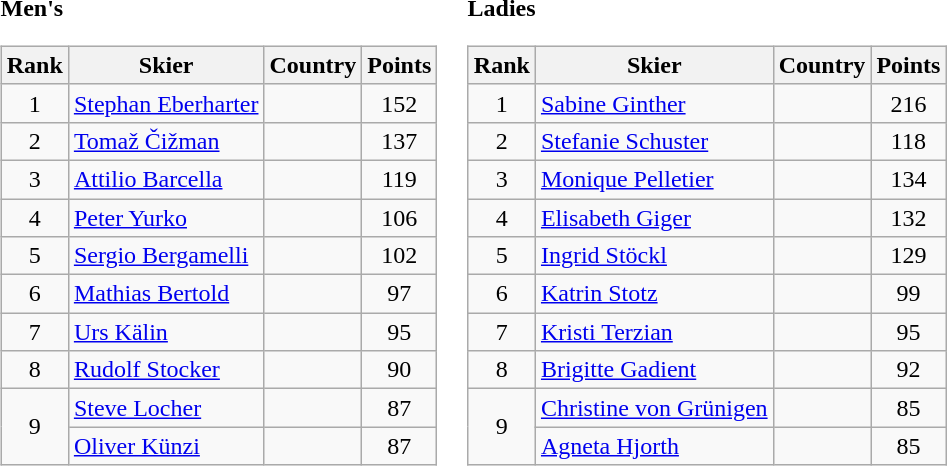<table>
<tr>
<td><br><strong>Men's</strong><table class="wikitable">
<tr class="backgroundcolor5">
<th>Rank</th>
<th>Skier</th>
<th>Country</th>
<th>Points</th>
</tr>
<tr>
<td align="center">1</td>
<td><a href='#'>Stephan Eberharter</a></td>
<td></td>
<td align="center">152</td>
</tr>
<tr>
<td align="center">2</td>
<td><a href='#'>Tomaž Čižman</a></td>
<td></td>
<td align="center">137</td>
</tr>
<tr>
<td align="center">3</td>
<td><a href='#'>Attilio Barcella</a></td>
<td></td>
<td align="center">119</td>
</tr>
<tr>
<td align="center">4</td>
<td><a href='#'>Peter Yurko</a></td>
<td></td>
<td align="center">106</td>
</tr>
<tr>
<td align="center">5</td>
<td><a href='#'>Sergio Bergamelli</a></td>
<td></td>
<td align="center">102</td>
</tr>
<tr>
<td align="center">6</td>
<td><a href='#'>Mathias Bertold</a></td>
<td></td>
<td align="center">97</td>
</tr>
<tr>
<td align="center">7</td>
<td><a href='#'>Urs Kälin</a></td>
<td></td>
<td align="center">95</td>
</tr>
<tr>
<td align="center">8</td>
<td><a href='#'>Rudolf Stocker</a></td>
<td></td>
<td align="center">90</td>
</tr>
<tr>
<td rowspan="2" align="center">9</td>
<td><a href='#'>Steve Locher</a></td>
<td></td>
<td align="center">87</td>
</tr>
<tr>
<td><a href='#'>Oliver Künzi</a></td>
<td></td>
<td align="center">87</td>
</tr>
</table>
</td>
<td><br><strong>Ladies</strong><table class="wikitable">
<tr class="backgroundcolor5">
<th>Rank</th>
<th>Skier</th>
<th>Country</th>
<th>Points</th>
</tr>
<tr>
<td align="center">1</td>
<td><a href='#'>Sabine Ginther</a></td>
<td></td>
<td align="center">216</td>
</tr>
<tr>
<td align="center">2</td>
<td><a href='#'>Stefanie Schuster</a></td>
<td></td>
<td align="center">118</td>
</tr>
<tr>
<td align="center">3</td>
<td><a href='#'>Monique Pelletier</a></td>
<td></td>
<td align="center">134</td>
</tr>
<tr>
<td align="center">4</td>
<td><a href='#'>Elisabeth Giger</a></td>
<td></td>
<td align="center">132</td>
</tr>
<tr>
<td align="center">5</td>
<td><a href='#'>Ingrid Stöckl</a></td>
<td></td>
<td align="center">129</td>
</tr>
<tr>
<td align="center">6</td>
<td><a href='#'>Katrin Stotz</a></td>
<td></td>
<td align="center">99</td>
</tr>
<tr>
<td align="center">7</td>
<td><a href='#'>Kristi Terzian</a></td>
<td></td>
<td align="center">95</td>
</tr>
<tr>
<td align="center">8</td>
<td><a href='#'>Brigitte Gadient</a></td>
<td></td>
<td align="center">92</td>
</tr>
<tr>
<td rowspan="2" align="center">9</td>
<td><a href='#'>Christine von Grünigen</a></td>
<td></td>
<td align="center">85</td>
</tr>
<tr>
<td><a href='#'>Agneta Hjorth</a></td>
<td></td>
<td align="center">85</td>
</tr>
</table>
</td>
</tr>
</table>
